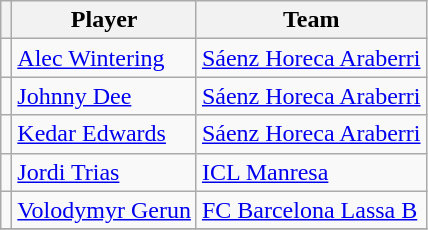<table class="wikitable sortable">
<tr>
<th style="text-align:center;"></th>
<th style="text-align:center;">Player</th>
<th style="text-align:center;">Team</th>
</tr>
<tr>
<td style="text-align:center;"></td>
<td> <a href='#'>Alec Wintering</a></td>
<td><a href='#'>Sáenz Horeca Araberri</a></td>
</tr>
<tr>
<td style="text-align:center;"></td>
<td> <a href='#'>Johnny Dee</a></td>
<td><a href='#'>Sáenz Horeca Araberri</a></td>
</tr>
<tr>
<td style="text-align:center;"></td>
<td> <a href='#'>Kedar Edwards</a></td>
<td><a href='#'>Sáenz Horeca Araberri</a></td>
</tr>
<tr>
<td style="text-align:center;"></td>
<td> <a href='#'>Jordi Trias</a></td>
<td><a href='#'>ICL Manresa</a></td>
</tr>
<tr>
<td style="text-align:center;"></td>
<td> <a href='#'>Volodymyr Gerun</a></td>
<td><a href='#'>FC Barcelona Lassa B</a></td>
</tr>
<tr>
</tr>
</table>
